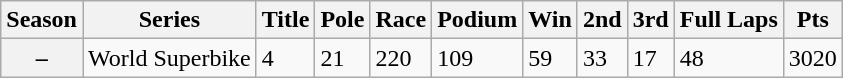<table class="wikitable">
<tr>
<th>Season</th>
<th>Series</th>
<th>Title</th>
<th>Pole</th>
<th>Race</th>
<th>Podium</th>
<th>Win</th>
<th>2nd</th>
<th>3rd</th>
<th>Full Laps</th>
<th>Pts</th>
</tr>
<tr>
<th>–</th>
<td>World Superbike</td>
<td><div>4</div></td>
<td><div>21</div></td>
<td><div>220</div></td>
<td><div>109</div></td>
<td><div>59</div></td>
<td><div>33</div></td>
<td><div>17</div></td>
<td><div>48</div></td>
<td><div>3020</div></td>
</tr>
</table>
